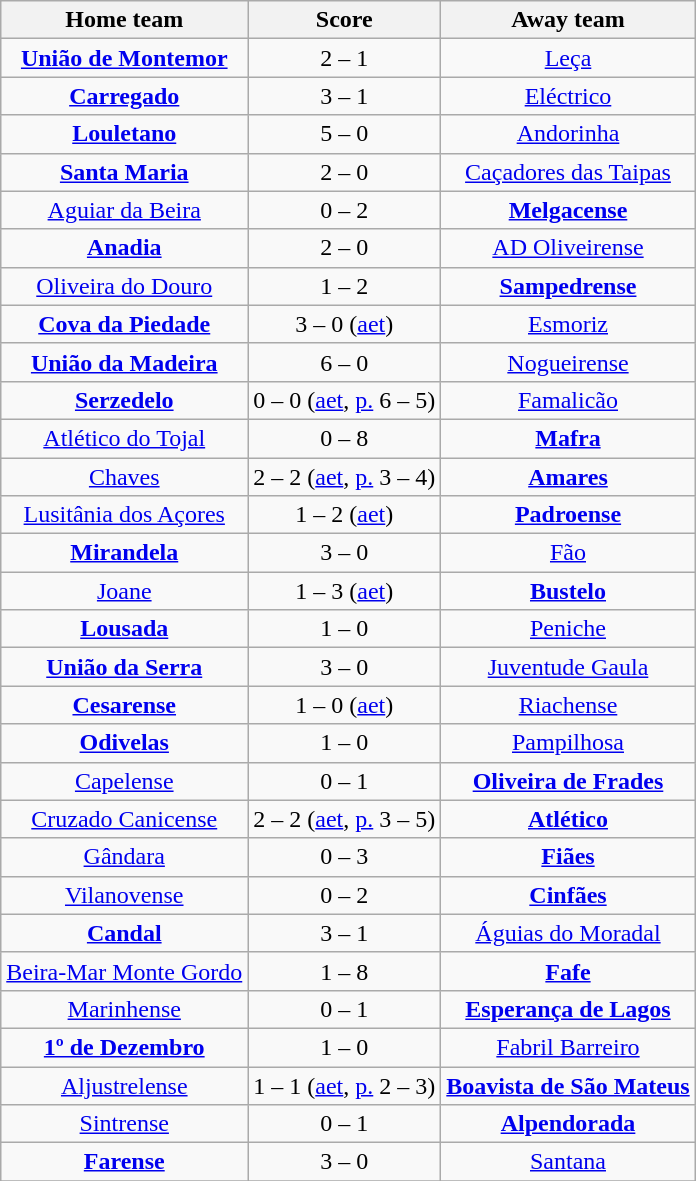<table class="wikitable" style="text-align: center">
<tr>
<th>Home team</th>
<th>Score</th>
<th>Away team</th>
</tr>
<tr>
<td><strong><a href='#'>União de Montemor</a></strong> </td>
<td>2 – 1</td>
<td><a href='#'>Leça</a> </td>
</tr>
<tr>
<td><strong><a href='#'>Carregado</a></strong> </td>
<td>3 – 1</td>
<td><a href='#'>Eléctrico</a> </td>
</tr>
<tr>
<td><strong><a href='#'>Louletano</a></strong> </td>
<td>5 – 0</td>
<td><a href='#'>Andorinha</a> </td>
</tr>
<tr>
<td><strong><a href='#'>Santa Maria</a></strong> </td>
<td>2 – 0</td>
<td><a href='#'>Caçadores das Taipas</a> </td>
</tr>
<tr>
<td><a href='#'>Aguiar da Beira</a> </td>
<td>0 – 2</td>
<td><strong><a href='#'>Melgacense</a></strong> </td>
</tr>
<tr>
<td><strong><a href='#'>Anadia</a></strong> </td>
<td>2 – 0</td>
<td><a href='#'>AD Oliveirense</a> </td>
</tr>
<tr>
<td><a href='#'>Oliveira do Douro</a> </td>
<td>1 – 2</td>
<td><strong><a href='#'>Sampedrense</a></strong> </td>
</tr>
<tr>
<td><strong><a href='#'>Cova da Piedade</a></strong> </td>
<td>3 – 0 (<a href='#'>aet</a>)</td>
<td><a href='#'>Esmoriz</a> </td>
</tr>
<tr>
<td><strong><a href='#'>União da Madeira</a></strong> </td>
<td>6 – 0</td>
<td><a href='#'>Nogueirense</a> </td>
</tr>
<tr>
<td><strong><a href='#'>Serzedelo</a></strong> </td>
<td>0 – 0 (<a href='#'>aet</a>, <a href='#'>p.</a> 6 – 5)</td>
<td><a href='#'>Famalicão</a> </td>
</tr>
<tr>
<td><a href='#'>Atlético do Tojal</a> </td>
<td>0 – 8</td>
<td><strong><a href='#'>Mafra</a></strong> </td>
</tr>
<tr>
<td><a href='#'>Chaves</a> </td>
<td>2 – 2 (<a href='#'>aet</a>, <a href='#'>p.</a> 3 – 4)</td>
<td><strong><a href='#'>Amares</a></strong> </td>
</tr>
<tr>
<td><a href='#'>Lusitânia dos Açores</a> </td>
<td>1 – 2 (<a href='#'>aet</a>)</td>
<td><strong><a href='#'>Padroense</a> </strong></td>
</tr>
<tr>
<td><strong><a href='#'>Mirandela</a></strong> </td>
<td>3 – 0</td>
<td><a href='#'>Fão</a> </td>
</tr>
<tr>
<td><a href='#'>Joane</a> </td>
<td>1 – 3 (<a href='#'>aet</a>)</td>
<td><strong><a href='#'>Bustelo</a></strong> </td>
</tr>
<tr>
<td><strong><a href='#'>Lousada</a></strong> </td>
<td>1 – 0</td>
<td><a href='#'>Peniche</a> </td>
</tr>
<tr>
<td><strong><a href='#'>União da Serra</a></strong> </td>
<td>3 – 0</td>
<td><a href='#'>Juventude Gaula</a> </td>
</tr>
<tr>
<td><strong><a href='#'>Cesarense</a></strong> </td>
<td>1 – 0 (<a href='#'>aet</a>)</td>
<td><a href='#'>Riachense</a> </td>
</tr>
<tr>
<td><strong><a href='#'>Odivelas</a></strong> </td>
<td>1 – 0</td>
<td><a href='#'>Pampilhosa</a> </td>
</tr>
<tr>
<td><a href='#'>Capelense</a> </td>
<td>0 – 1</td>
<td><strong><a href='#'>Oliveira de Frades</a></strong> </td>
</tr>
<tr>
<td><a href='#'>Cruzado Canicense</a> </td>
<td>2 – 2 (<a href='#'>aet</a>, <a href='#'>p.</a> 3 – 5)</td>
<td><strong><a href='#'>Atlético</a></strong> </td>
</tr>
<tr>
<td><a href='#'>Gândara</a> </td>
<td>0 – 3</td>
<td><strong><a href='#'>Fiães</a></strong> </td>
</tr>
<tr>
<td><a href='#'>Vilanovense</a> </td>
<td>0 – 2</td>
<td><strong><a href='#'>Cinfães</a></strong> </td>
</tr>
<tr>
<td><strong><a href='#'>Candal</a></strong> </td>
<td>3 – 1</td>
<td><a href='#'>Águias do Moradal</a> </td>
</tr>
<tr>
<td><a href='#'>Beira-Mar Monte Gordo</a> </td>
<td>1 – 8</td>
<td><strong><a href='#'>Fafe</a></strong> </td>
</tr>
<tr>
<td><a href='#'>Marinhense</a> </td>
<td>0 – 1</td>
<td><strong><a href='#'>Esperança de Lagos</a></strong> </td>
</tr>
<tr>
<td><strong><a href='#'>1º de Dezembro</a></strong> </td>
<td>1 – 0</td>
<td><a href='#'>Fabril Barreiro</a> </td>
</tr>
<tr>
<td><a href='#'>Aljustrelense</a> </td>
<td>1 – 1 (<a href='#'>aet</a>, <a href='#'>p.</a> 2 – 3)</td>
<td><strong><a href='#'>Boavista de São Mateus</a></strong> </td>
</tr>
<tr>
<td><a href='#'>Sintrense</a> </td>
<td>0 – 1</td>
<td><strong><a href='#'>Alpendorada</a></strong> </td>
</tr>
<tr>
<td><strong><a href='#'>Farense</a></strong> </td>
<td>3 – 0</td>
<td><a href='#'>Santana</a> </td>
</tr>
<tr>
</tr>
</table>
